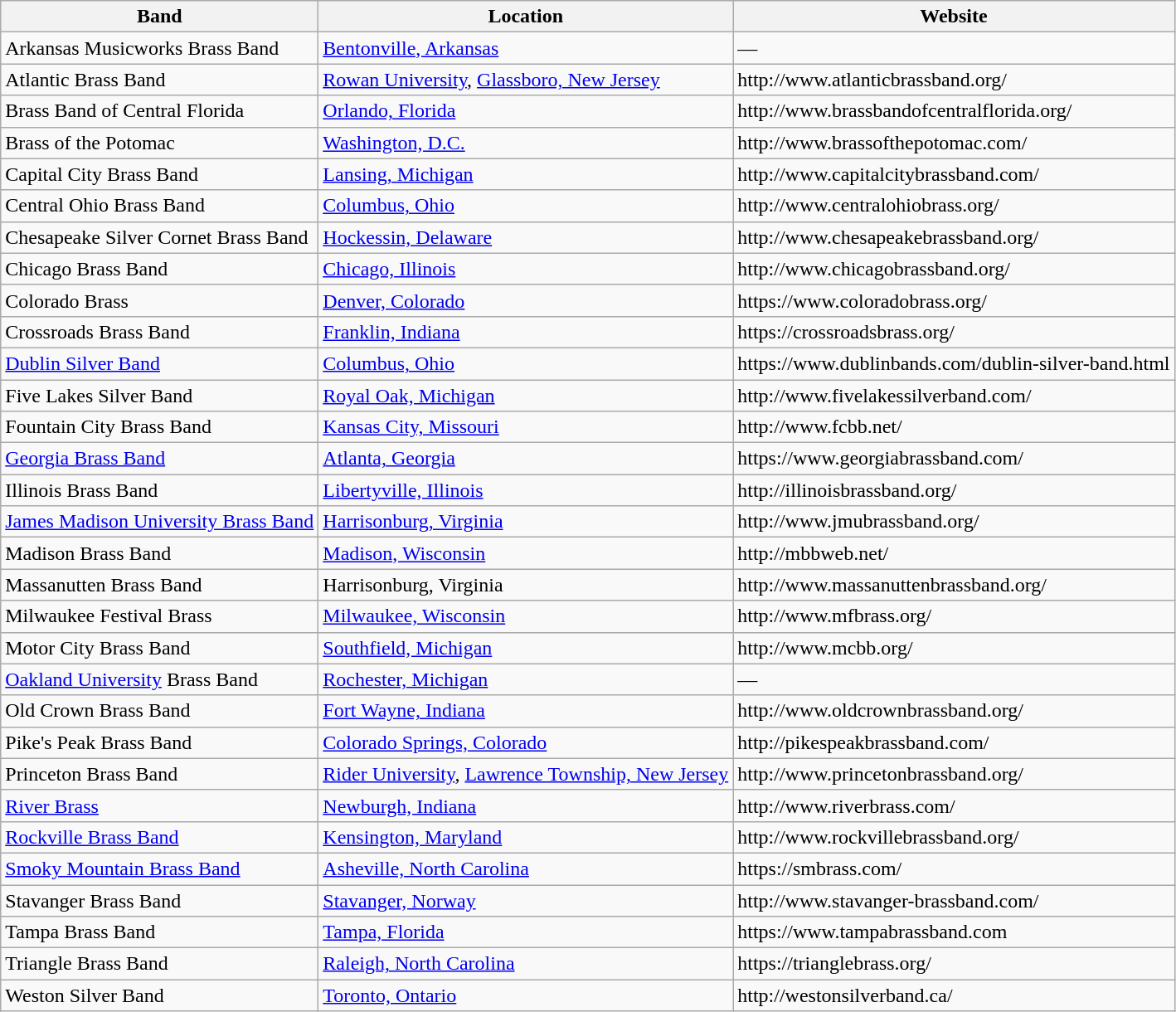<table class="wikitable">
<tr>
<th>Band</th>
<th>Location</th>
<th>Website</th>
</tr>
<tr>
<td>Arkansas Musicworks Brass Band</td>
<td><a href='#'>Bentonville, Arkansas</a></td>
<td>—</td>
</tr>
<tr>
<td>Atlantic Brass Band</td>
<td><a href='#'>Rowan University</a>, <a href='#'>Glassboro, New Jersey</a></td>
<td>http://www.atlanticbrassband.org/</td>
</tr>
<tr>
<td>Brass Band of Central Florida</td>
<td><a href='#'>Orlando, Florida</a></td>
<td>http://www.brassbandofcentralflorida.org/</td>
</tr>
<tr>
<td>Brass of the Potomac</td>
<td><a href='#'>Washington, D.C.</a></td>
<td>http://www.brassofthepotomac.com/</td>
</tr>
<tr>
<td>Capital City Brass Band</td>
<td><a href='#'>Lansing, Michigan</a></td>
<td>http://www.capitalcitybrassband.com/</td>
</tr>
<tr>
<td>Central Ohio Brass Band</td>
<td><a href='#'>Columbus, Ohio</a></td>
<td>http://www.centralohiobrass.org/</td>
</tr>
<tr>
<td>Chesapeake Silver Cornet Brass Band</td>
<td><a href='#'>Hockessin, Delaware</a></td>
<td>http://www.chesapeakebrassband.org/</td>
</tr>
<tr>
<td>Chicago Brass Band</td>
<td><a href='#'>Chicago, Illinois</a></td>
<td>http://www.chicagobrassband.org/</td>
</tr>
<tr>
<td>Colorado Brass</td>
<td><a href='#'>Denver, Colorado</a></td>
<td>https://www.coloradobrass.org/</td>
</tr>
<tr>
<td>Crossroads Brass Band</td>
<td><a href='#'>Franklin, Indiana</a></td>
<td>https://crossroadsbrass.org/</td>
</tr>
<tr>
<td><a href='#'>Dublin Silver Band</a></td>
<td><a href='#'>Columbus, Ohio</a></td>
<td>https://www.dublinbands.com/dublin-silver-band.html</td>
</tr>
<tr>
<td>Five Lakes Silver Band</td>
<td><a href='#'>Royal Oak, Michigan</a></td>
<td>http://www.fivelakessilverband.com/</td>
</tr>
<tr>
<td>Fountain City Brass Band</td>
<td><a href='#'>Kansas City, Missouri</a></td>
<td>http://www.fcbb.net/</td>
</tr>
<tr>
<td><a href='#'>Georgia Brass Band</a></td>
<td><a href='#'>Atlanta, Georgia</a></td>
<td>https://www.georgiabrassband.com/</td>
</tr>
<tr>
<td>Illinois Brass Band</td>
<td><a href='#'>Libertyville, Illinois</a></td>
<td>http://illinoisbrassband.org/</td>
</tr>
<tr>
<td><a href='#'>James Madison University Brass Band</a></td>
<td><a href='#'>Harrisonburg, Virginia</a></td>
<td>http://www.jmubrassband.org/</td>
</tr>
<tr>
<td>Madison Brass Band</td>
<td><a href='#'>Madison, Wisconsin</a></td>
<td>http://mbbweb.net/</td>
</tr>
<tr>
<td>Massanutten Brass Band</td>
<td>Harrisonburg, Virginia</td>
<td>http://www.massanuttenbrassband.org/</td>
</tr>
<tr>
<td>Milwaukee Festival Brass</td>
<td><a href='#'>Milwaukee, Wisconsin</a></td>
<td>http://www.mfbrass.org/</td>
</tr>
<tr>
<td>Motor City Brass Band</td>
<td><a href='#'>Southfield, Michigan</a></td>
<td>http://www.mcbb.org/</td>
</tr>
<tr>
<td><a href='#'>Oakland University</a> Brass Band</td>
<td><a href='#'>Rochester, Michigan</a></td>
<td>—</td>
</tr>
<tr>
<td>Old Crown Brass Band</td>
<td><a href='#'>Fort Wayne, Indiana</a></td>
<td>http://www.oldcrownbrassband.org/</td>
</tr>
<tr>
<td>Pike's Peak Brass Band</td>
<td><a href='#'>Colorado Springs, Colorado</a></td>
<td>http://pikespeakbrassband.com/</td>
</tr>
<tr>
<td>Princeton Brass Band</td>
<td><a href='#'>Rider University</a>, <a href='#'>Lawrence Township, New Jersey</a></td>
<td>http://www.princetonbrassband.org/</td>
</tr>
<tr>
<td><a href='#'>River Brass</a></td>
<td><a href='#'>Newburgh, Indiana</a></td>
<td>http://www.riverbrass.com/</td>
</tr>
<tr>
<td><a href='#'>Rockville Brass Band</a></td>
<td><a href='#'>Kensington, Maryland</a></td>
<td>http://www.rockvillebrassband.org/</td>
</tr>
<tr>
<td><a href='#'>Smoky Mountain Brass Band</a></td>
<td><a href='#'>Asheville, North Carolina</a></td>
<td>https://smbrass.com/</td>
</tr>
<tr>
<td>Stavanger Brass Band</td>
<td><a href='#'>Stavanger, Norway</a></td>
<td>http://www.stavanger-brassband.com/</td>
</tr>
<tr>
<td>Tampa Brass Band</td>
<td><a href='#'>Tampa, Florida</a></td>
<td>https://www.tampabrassband.com</td>
</tr>
<tr>
<td>Triangle Brass Band</td>
<td><a href='#'>Raleigh, North Carolina</a></td>
<td>https://trianglebrass.org/</td>
</tr>
<tr>
<td>Weston Silver Band</td>
<td><a href='#'>Toronto, Ontario</a></td>
<td>http://westonsilverband.ca/</td>
</tr>
</table>
